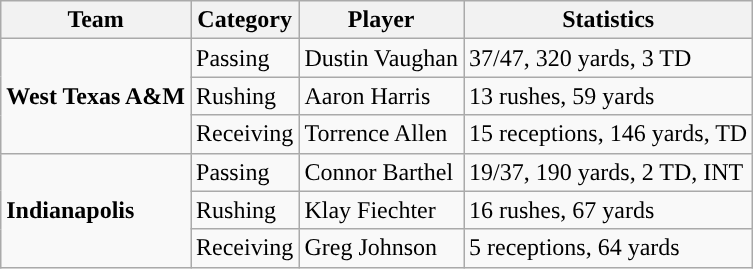<table class="wikitable" style="float: left;">
<tr>
<th>Team</th>
<th>Category</th>
<th>Player</th>
<th>Statistics</th>
</tr>
<tr>
<td rowspan=3><strong>West Texas A&M</strong></td>
<td>Passing</td>
<td>Dustin Vaughan</td>
<td>37/47, 320 yards, 3 TD</td>
</tr>
<tr>
<td>Rushing</td>
<td>Aaron Harris</td>
<td>13 rushes, 59 yards</td>
</tr>
<tr>
<td>Receiving</td>
<td>Torrence Allen</td>
<td>15 receptions, 146 yards, TD</td>
</tr>
<tr>
<td rowspan=3><strong>Indianapolis</strong></td>
<td>Passing</td>
<td>Connor Barthel</td>
<td>19/37, 190 yards, 2 TD, INT</td>
</tr>
<tr>
<td>Rushing</td>
<td>Klay Fiechter</td>
<td>16 rushes, 67 yards</td>
</tr>
<tr>
<td>Receiving</td>
<td>Greg Johnson</td>
<td>5 receptions, 64 yards</td>
</tr>
</table>
